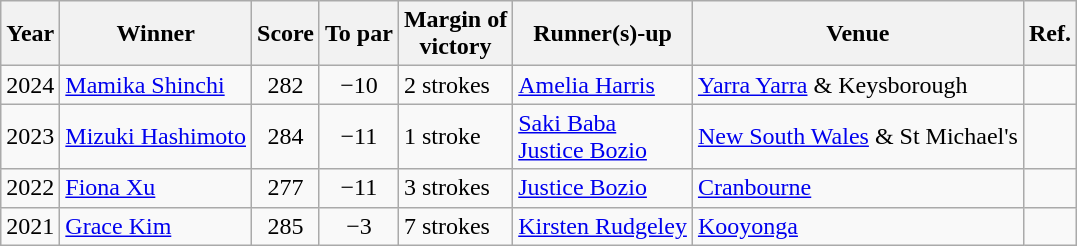<table class=wikitable>
<tr>
<th>Year</th>
<th>Winner</th>
<th>Score</th>
<th>To par</th>
<th>Margin of<br>victory</th>
<th>Runner(s)-up</th>
<th>Venue</th>
<th>Ref.</th>
</tr>
<tr>
<td>2024</td>
<td> <a href='#'>Mamika Shinchi</a></td>
<td align=center>282</td>
<td align=center>−10</td>
<td>2 strokes</td>
<td> <a href='#'>Amelia Harris</a></td>
<td><a href='#'>Yarra Yarra</a> & Keysborough</td>
<td></td>
</tr>
<tr>
<td>2023</td>
<td> <a href='#'>Mizuki Hashimoto</a></td>
<td align=center>284</td>
<td align=center>−11</td>
<td>1 stroke</td>
<td> <a href='#'>Saki Baba</a><br> <a href='#'>Justice Bozio</a></td>
<td><a href='#'>New South Wales</a> & St Michael's</td>
<td></td>
</tr>
<tr>
<td>2022</td>
<td> <a href='#'>Fiona Xu</a></td>
<td align=center>277</td>
<td align=center>−11</td>
<td>3 strokes</td>
<td> <a href='#'>Justice Bozio</a></td>
<td><a href='#'>Cranbourne</a></td>
<td></td>
</tr>
<tr>
<td>2021</td>
<td> <a href='#'>Grace Kim</a></td>
<td align=center>285</td>
<td align=center>−3</td>
<td>7 strokes</td>
<td> <a href='#'>Kirsten Rudgeley</a></td>
<td><a href='#'>Kooyonga</a></td>
<td></td>
</tr>
</table>
